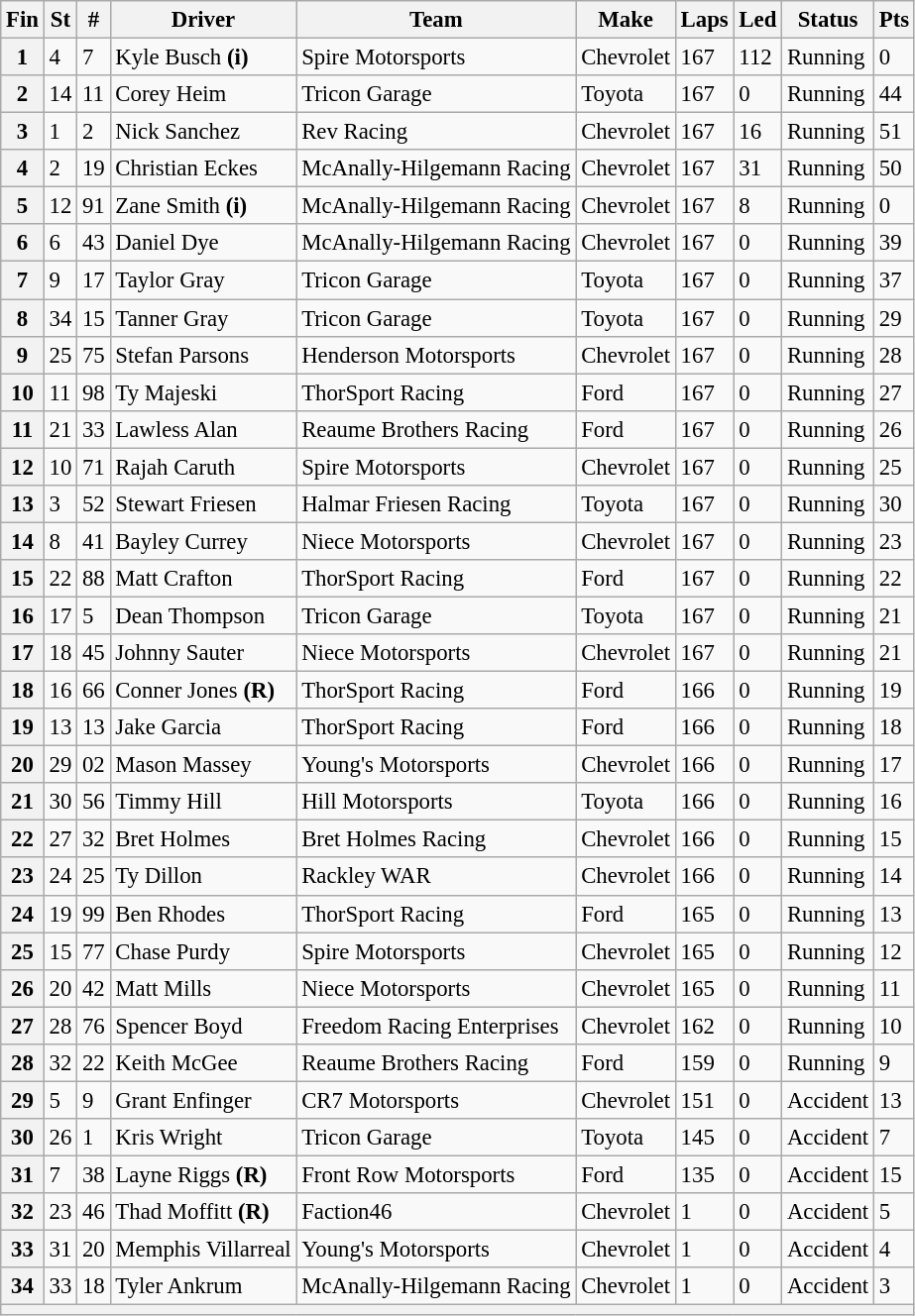<table class="wikitable" style="font-size:95%">
<tr>
<th>Fin</th>
<th>St</th>
<th>#</th>
<th>Driver</th>
<th>Team</th>
<th>Make</th>
<th>Laps</th>
<th>Led</th>
<th>Status</th>
<th>Pts</th>
</tr>
<tr>
<th>1</th>
<td>4</td>
<td>7</td>
<td>Kyle Busch <strong>(i)</strong></td>
<td>Spire Motorsports</td>
<td>Chevrolet</td>
<td>167</td>
<td>112</td>
<td>Running</td>
<td>0</td>
</tr>
<tr>
<th>2</th>
<td>14</td>
<td>11</td>
<td>Corey Heim</td>
<td>Tricon Garage</td>
<td>Toyota</td>
<td>167</td>
<td>0</td>
<td>Running</td>
<td>44</td>
</tr>
<tr>
<th>3</th>
<td>1</td>
<td>2</td>
<td>Nick Sanchez</td>
<td>Rev Racing</td>
<td>Chevrolet</td>
<td>167</td>
<td>16</td>
<td>Running</td>
<td>51</td>
</tr>
<tr>
<th>4</th>
<td>2</td>
<td>19</td>
<td>Christian Eckes</td>
<td>McAnally-Hilgemann Racing</td>
<td>Chevrolet</td>
<td>167</td>
<td>31</td>
<td>Running</td>
<td>50</td>
</tr>
<tr>
<th>5</th>
<td>12</td>
<td>91</td>
<td>Zane Smith <strong>(i)</strong></td>
<td>McAnally-Hilgemann Racing</td>
<td>Chevrolet</td>
<td>167</td>
<td>8</td>
<td>Running</td>
<td>0</td>
</tr>
<tr>
<th>6</th>
<td>6</td>
<td>43</td>
<td>Daniel Dye</td>
<td>McAnally-Hilgemann Racing</td>
<td>Chevrolet</td>
<td>167</td>
<td>0</td>
<td>Running</td>
<td>39</td>
</tr>
<tr>
<th>7</th>
<td>9</td>
<td>17</td>
<td>Taylor Gray</td>
<td>Tricon Garage</td>
<td>Toyota</td>
<td>167</td>
<td>0</td>
<td>Running</td>
<td>37</td>
</tr>
<tr>
<th>8</th>
<td>34</td>
<td>15</td>
<td>Tanner Gray</td>
<td>Tricon Garage</td>
<td>Toyota</td>
<td>167</td>
<td>0</td>
<td>Running</td>
<td>29</td>
</tr>
<tr>
<th>9</th>
<td>25</td>
<td>75</td>
<td>Stefan Parsons</td>
<td>Henderson Motorsports</td>
<td>Chevrolet</td>
<td>167</td>
<td>0</td>
<td>Running</td>
<td>28</td>
</tr>
<tr>
<th>10</th>
<td>11</td>
<td>98</td>
<td>Ty Majeski</td>
<td>ThorSport Racing</td>
<td>Ford</td>
<td>167</td>
<td>0</td>
<td>Running</td>
<td>27</td>
</tr>
<tr>
<th>11</th>
<td>21</td>
<td>33</td>
<td>Lawless Alan</td>
<td>Reaume Brothers Racing</td>
<td>Ford</td>
<td>167</td>
<td>0</td>
<td>Running</td>
<td>26</td>
</tr>
<tr>
<th>12</th>
<td>10</td>
<td>71</td>
<td>Rajah Caruth</td>
<td>Spire Motorsports</td>
<td>Chevrolet</td>
<td>167</td>
<td>0</td>
<td>Running</td>
<td>25</td>
</tr>
<tr>
<th>13</th>
<td>3</td>
<td>52</td>
<td>Stewart Friesen</td>
<td>Halmar Friesen Racing</td>
<td>Toyota</td>
<td>167</td>
<td>0</td>
<td>Running</td>
<td>30</td>
</tr>
<tr>
<th>14</th>
<td>8</td>
<td>41</td>
<td>Bayley Currey</td>
<td>Niece Motorsports</td>
<td>Chevrolet</td>
<td>167</td>
<td>0</td>
<td>Running</td>
<td>23</td>
</tr>
<tr>
<th>15</th>
<td>22</td>
<td>88</td>
<td>Matt Crafton</td>
<td>ThorSport Racing</td>
<td>Ford</td>
<td>167</td>
<td>0</td>
<td>Running</td>
<td>22</td>
</tr>
<tr>
<th>16</th>
<td>17</td>
<td>5</td>
<td>Dean Thompson</td>
<td>Tricon Garage</td>
<td>Toyota</td>
<td>167</td>
<td>0</td>
<td>Running</td>
<td>21</td>
</tr>
<tr>
<th>17</th>
<td>18</td>
<td>45</td>
<td>Johnny Sauter</td>
<td>Niece Motorsports</td>
<td>Chevrolet</td>
<td>167</td>
<td>0</td>
<td>Running</td>
<td>21</td>
</tr>
<tr>
<th>18</th>
<td>16</td>
<td>66</td>
<td>Conner Jones <strong>(R)</strong></td>
<td>ThorSport Racing</td>
<td>Ford</td>
<td>166</td>
<td>0</td>
<td>Running</td>
<td>19</td>
</tr>
<tr>
<th>19</th>
<td>13</td>
<td>13</td>
<td>Jake Garcia</td>
<td>ThorSport Racing</td>
<td>Ford</td>
<td>166</td>
<td>0</td>
<td>Running</td>
<td>18</td>
</tr>
<tr>
<th>20</th>
<td>29</td>
<td>02</td>
<td>Mason Massey</td>
<td>Young's Motorsports</td>
<td>Chevrolet</td>
<td>166</td>
<td>0</td>
<td>Running</td>
<td>17</td>
</tr>
<tr>
<th>21</th>
<td>30</td>
<td>56</td>
<td>Timmy Hill</td>
<td>Hill Motorsports</td>
<td>Toyota</td>
<td>166</td>
<td>0</td>
<td>Running</td>
<td>16</td>
</tr>
<tr>
<th>22</th>
<td>27</td>
<td>32</td>
<td>Bret Holmes</td>
<td>Bret Holmes Racing</td>
<td>Chevrolet</td>
<td>166</td>
<td>0</td>
<td>Running</td>
<td>15</td>
</tr>
<tr>
<th>23</th>
<td>24</td>
<td>25</td>
<td>Ty Dillon</td>
<td>Rackley WAR</td>
<td>Chevrolet</td>
<td>166</td>
<td>0</td>
<td>Running</td>
<td>14</td>
</tr>
<tr>
<th>24</th>
<td>19</td>
<td>99</td>
<td>Ben Rhodes</td>
<td>ThorSport Racing</td>
<td>Ford</td>
<td>165</td>
<td>0</td>
<td>Running</td>
<td>13</td>
</tr>
<tr>
<th>25</th>
<td>15</td>
<td>77</td>
<td>Chase Purdy</td>
<td>Spire Motorsports</td>
<td>Chevrolet</td>
<td>165</td>
<td>0</td>
<td>Running</td>
<td>12</td>
</tr>
<tr>
<th>26</th>
<td>20</td>
<td>42</td>
<td>Matt Mills</td>
<td>Niece Motorsports</td>
<td>Chevrolet</td>
<td>165</td>
<td>0</td>
<td>Running</td>
<td>11</td>
</tr>
<tr>
<th>27</th>
<td>28</td>
<td>76</td>
<td>Spencer Boyd</td>
<td>Freedom Racing Enterprises</td>
<td>Chevrolet</td>
<td>162</td>
<td>0</td>
<td>Running</td>
<td>10</td>
</tr>
<tr>
<th>28</th>
<td>32</td>
<td>22</td>
<td>Keith McGee</td>
<td>Reaume Brothers Racing</td>
<td>Ford</td>
<td>159</td>
<td>0</td>
<td>Running</td>
<td>9</td>
</tr>
<tr>
<th>29</th>
<td>5</td>
<td>9</td>
<td>Grant Enfinger</td>
<td>CR7 Motorsports</td>
<td>Chevrolet</td>
<td>151</td>
<td>0</td>
<td>Accident</td>
<td>13</td>
</tr>
<tr>
<th>30</th>
<td>26</td>
<td>1</td>
<td>Kris Wright</td>
<td>Tricon Garage</td>
<td>Toyota</td>
<td>145</td>
<td>0</td>
<td>Accident</td>
<td>7</td>
</tr>
<tr>
<th>31</th>
<td>7</td>
<td>38</td>
<td>Layne Riggs <strong>(R)</strong></td>
<td>Front Row Motorsports</td>
<td>Ford</td>
<td>135</td>
<td>0</td>
<td>Accident</td>
<td>15</td>
</tr>
<tr>
<th>32</th>
<td>23</td>
<td>46</td>
<td>Thad Moffitt <strong>(R)</strong></td>
<td>Faction46</td>
<td>Chevrolet</td>
<td>1</td>
<td>0</td>
<td>Accident</td>
<td>5</td>
</tr>
<tr>
<th>33</th>
<td>31</td>
<td>20</td>
<td>Memphis Villarreal</td>
<td>Young's Motorsports</td>
<td>Chevrolet</td>
<td>1</td>
<td>0</td>
<td>Accident</td>
<td>4</td>
</tr>
<tr>
<th>34</th>
<td>33</td>
<td>18</td>
<td>Tyler Ankrum</td>
<td>McAnally-Hilgemann Racing</td>
<td>Chevrolet</td>
<td>1</td>
<td>0</td>
<td>Accident</td>
<td>3</td>
</tr>
<tr>
<th colspan="10"></th>
</tr>
</table>
